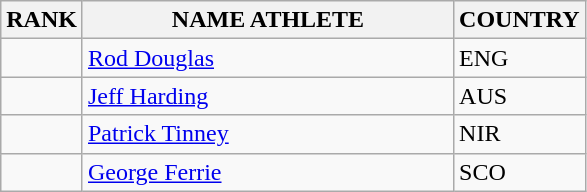<table class="wikitable">
<tr>
<th>RANK</th>
<th align="left" style="width: 15em">NAME ATHLETE</th>
<th>COUNTRY</th>
</tr>
<tr>
<td align="center"></td>
<td><a href='#'>Rod Douglas</a></td>
<td> ENG</td>
</tr>
<tr>
<td align="center"></td>
<td><a href='#'>Jeff Harding</a></td>
<td> AUS</td>
</tr>
<tr>
<td align="center"></td>
<td><a href='#'>Patrick Tinney</a></td>
<td> NIR</td>
</tr>
<tr>
<td align="center"></td>
<td><a href='#'>George Ferrie</a></td>
<td> SCO</td>
</tr>
</table>
